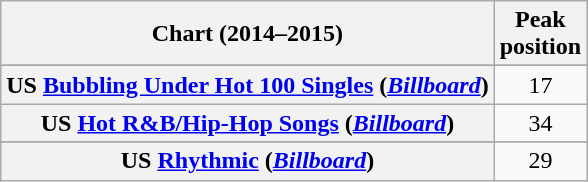<table class="wikitable sortable plainrowheaders">
<tr>
<th>Chart (2014–2015)</th>
<th>Peak<br>position</th>
</tr>
<tr>
</tr>
<tr>
</tr>
<tr>
</tr>
<tr>
<th scope="row">US <a href='#'>Bubbling Under Hot 100 Singles</a> (<em><a href='#'>Billboard</a></em>)</th>
<td align=center>17</td>
</tr>
<tr>
<th scope="row">US <a href='#'>Hot R&B/Hip-Hop Songs</a> (<em><a href='#'>Billboard</a></em>)</th>
<td align=center>34</td>
</tr>
<tr>
</tr>
<tr>
<th scope="row">US <a href='#'>Rhythmic</a> (<em><a href='#'>Billboard</a></em>)</th>
<td align=center>29</td>
</tr>
</table>
